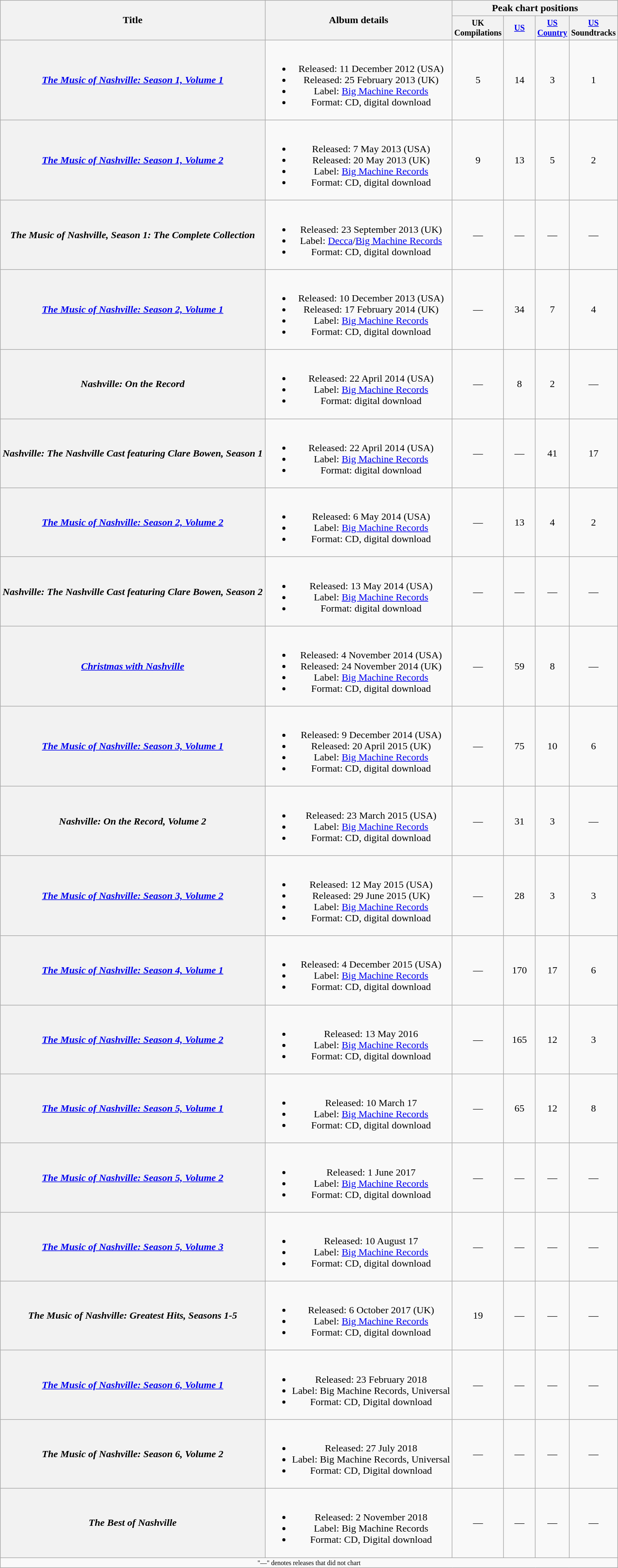<table class="wikitable plainrowheaders" style="text-align:center;">
<tr>
<th scope="col" rowspan="2">Title</th>
<th scope="col" rowspan="2">Album details</th>
<th colspan="4">Peak chart positions</th>
</tr>
<tr style="font-size:smaller;">
<th style="width:45px;">UK Compilations</th>
<th style="width:45px;"><a href='#'>US</a><br></th>
<th style="width:45px;"><a href='#'>US Country</a><br></th>
<th style="width:45px;"><a href='#'>US</a><br>Soundtracks</th>
</tr>
<tr>
<th scope="row"><em><a href='#'>The Music of Nashville: Season 1, Volume 1</a></em></th>
<td><br><ul><li>Released: 11 December 2012 (USA)</li><li>Released: 25 February 2013 (UK)</li><li>Label: <a href='#'>Big Machine Records</a></li><li>Format: CD, digital download</li></ul></td>
<td>5</td>
<td>14</td>
<td>3</td>
<td>1</td>
</tr>
<tr>
<th scope="row"><em><a href='#'>The Music of Nashville: Season 1, Volume 2</a></em></th>
<td><br><ul><li>Released: 7 May 2013 (USA)</li><li>Released: 20 May 2013 (UK)</li><li>Label: <a href='#'>Big Machine Records</a></li><li>Format: CD, digital download</li></ul></td>
<td>9</td>
<td>13</td>
<td>5</td>
<td>2</td>
</tr>
<tr>
<th scope="row"><em>The Music of Nashville, Season 1: The Complete Collection</em></th>
<td><br><ul><li>Released: 23 September 2013 (UK)</li><li>Label: <a href='#'>Decca</a>/<a href='#'>Big Machine Records</a></li><li>Format: CD, digital download</li></ul></td>
<td>—</td>
<td>—</td>
<td>—</td>
<td>—</td>
</tr>
<tr>
<th scope="row"><em><a href='#'>The Music of Nashville: Season 2, Volume 1</a></em></th>
<td><br><ul><li>Released: 10 December 2013 (USA)</li><li>Released: 17 February 2014 (UK)</li><li>Label: <a href='#'>Big Machine Records</a></li><li>Format: CD, digital download</li></ul></td>
<td>—</td>
<td>34</td>
<td>7</td>
<td>4</td>
</tr>
<tr>
<th scope="row"><em>Nashville: On the Record</em></th>
<td><br><ul><li>Released: 22 April 2014 (USA)</li><li>Label: <a href='#'>Big Machine Records</a></li><li>Format: digital download</li></ul></td>
<td>—</td>
<td>8</td>
<td>2</td>
<td>—</td>
</tr>
<tr>
<th scope="row"><em>Nashville: The Nashville Cast featuring Clare Bowen, Season 1</em></th>
<td><br><ul><li>Released: 22 April 2014 (USA)</li><li>Label: <a href='#'>Big Machine Records</a></li><li>Format: digital download</li></ul></td>
<td>—</td>
<td>—</td>
<td>41</td>
<td>17</td>
</tr>
<tr>
<th scope="row"><em><a href='#'>The Music of Nashville: Season 2, Volume 2</a></em></th>
<td><br><ul><li>Released: 6 May 2014 (USA)</li><li>Label: <a href='#'>Big Machine Records</a></li><li>Format: CD, digital download</li></ul></td>
<td>—</td>
<td>13</td>
<td>4</td>
<td>2</td>
</tr>
<tr>
<th scope="row"><em>Nashville: The Nashville Cast featuring Clare Bowen, Season 2</em></th>
<td><br><ul><li>Released: 13 May 2014 (USA)</li><li>Label: <a href='#'>Big Machine Records</a></li><li>Format: digital download</li></ul></td>
<td>—</td>
<td>—</td>
<td>—</td>
<td>—</td>
</tr>
<tr>
<th scope="row"><em><a href='#'>Christmas with Nashville</a></em></th>
<td><br><ul><li>Released: 4 November 2014 (USA)</li><li>Released: 24 November 2014 (UK)</li><li>Label: <a href='#'>Big Machine Records</a></li><li>Format: CD, digital download</li></ul></td>
<td>—</td>
<td>59</td>
<td>8</td>
<td>—</td>
</tr>
<tr>
<th scope="row"><em><a href='#'>The Music of Nashville: Season 3, Volume 1</a></em></th>
<td><br><ul><li>Released: 9 December 2014 (USA)</li><li>Released: 20 April 2015 (UK)</li><li>Label: <a href='#'>Big Machine Records</a></li><li>Format: CD, digital download</li></ul></td>
<td>—</td>
<td>75</td>
<td>10</td>
<td>6</td>
</tr>
<tr>
<th scope="row"><em>Nashville: On the Record, Volume 2</em></th>
<td><br><ul><li>Released: 23 March 2015 (USA)</li><li>Label: <a href='#'>Big Machine Records</a></li><li>Format: CD, digital download</li></ul></td>
<td>—</td>
<td>31</td>
<td>3</td>
<td>—</td>
</tr>
<tr>
<th scope="row"><em><a href='#'>The Music of Nashville: Season 3, Volume 2</a></em></th>
<td><br><ul><li>Released: 12 May 2015 (USA)</li><li>Released: 29 June 2015 (UK)</li><li>Label: <a href='#'>Big Machine Records</a></li><li>Format: CD, digital download</li></ul></td>
<td>—</td>
<td>28</td>
<td>3</td>
<td>3</td>
</tr>
<tr>
<th scope="row"><em><a href='#'>The Music of Nashville: Season 4, Volume 1</a></em></th>
<td><br><ul><li>Released: 4 December 2015 (USA)</li><li>Label: <a href='#'>Big Machine Records</a></li><li>Format: CD, digital download</li></ul></td>
<td>—</td>
<td>170</td>
<td>17</td>
<td>6</td>
</tr>
<tr>
<th scope="row"><em><a href='#'>The Music of Nashville: Season 4, Volume 2</a></em></th>
<td><br><ul><li>Released: 13 May 2016</li><li>Label: <a href='#'>Big Machine Records</a></li><li>Format: CD, digital download</li></ul></td>
<td>—</td>
<td>165</td>
<td>12</td>
<td>3</td>
</tr>
<tr>
<th scope="row"><em><a href='#'>The Music of Nashville: Season 5, Volume 1</a></em></th>
<td><br><ul><li>Released: 10 March 17</li><li>Label: <a href='#'>Big Machine Records</a></li><li>Format: CD, digital download</li></ul></td>
<td>—</td>
<td>65</td>
<td>12</td>
<td>8</td>
</tr>
<tr>
<th scope="row"><em><a href='#'>The Music of Nashville: Season 5, Volume 2</a></em></th>
<td><br><ul><li>Released: 1 June 2017</li><li>Label: <a href='#'>Big Machine Records</a></li><li>Format: CD, digital download</li></ul></td>
<td>—</td>
<td>—</td>
<td>—</td>
<td>—</td>
</tr>
<tr>
<th scope="row"><em><a href='#'>The Music of Nashville: Season 5, Volume 3</a></em></th>
<td><br><ul><li>Released: 10 August 17</li><li>Label: <a href='#'>Big Machine Records</a></li><li>Format: CD, digital download</li></ul></td>
<td>—</td>
<td>—</td>
<td>—</td>
<td>—</td>
</tr>
<tr>
<th scope="row"><em>The Music of Nashville: Greatest Hits, Seasons 1-5</em></th>
<td><br><ul><li>Released: 6 October 2017 (UK)</li><li>Label: <a href='#'>Big Machine Records</a></li><li>Format: CD, digital download</li></ul></td>
<td>19</td>
<td>—</td>
<td>—</td>
<td>—</td>
</tr>
<tr>
<th scope="row"><em><a href='#'>The Music of Nashville: Season 6, Volume 1</a></em></th>
<td><br><ul><li>Released: 23 February 2018</li><li>Label: Big Machine Records, Universal</li><li>Format: CD, Digital download</li></ul></td>
<td>—</td>
<td>—</td>
<td>—</td>
<td>—</td>
</tr>
<tr>
<th scope="row"><em>The Music of Nashville: Season 6, Volume 2</em></th>
<td><br><ul><li>Released: 27 July 2018</li><li>Label: Big Machine Records, Universal</li><li>Format: CD, Digital download</li></ul></td>
<td>—</td>
<td>—</td>
<td>—</td>
<td>—</td>
</tr>
<tr>
<th scope="row"><em>The Best of Nashville</em></th>
<td><br><ul><li>Released: 2 November 2018</li><li>Label: Big Machine Records</li><li>Format: CD, Digital download</li></ul></td>
<td>—</td>
<td>—</td>
<td>—</td>
<td>—</td>
</tr>
<tr>
<td colspan="6" style="font-size:8pt">"—" denotes releases that did not chart</td>
</tr>
</table>
